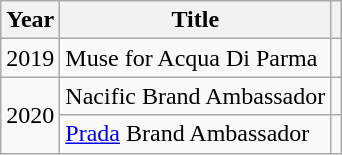<table class="wikitable">
<tr>
<th scope="col">Year</th>
<th scope="col">Title</th>
<th scope="col" class="unsortable"></th>
</tr>
<tr>
<td>2019</td>
<td>Muse for Acqua Di Parma</td>
<td style="text-align:center"></td>
</tr>
<tr>
<td rowspan="2">2020</td>
<td>Nacific Brand Ambassador</td>
<td style="text-align:center"></td>
</tr>
<tr>
<td><a href='#'>Prada</a> Brand Ambassador</td>
<td style="text-align:center"></td>
</tr>
</table>
